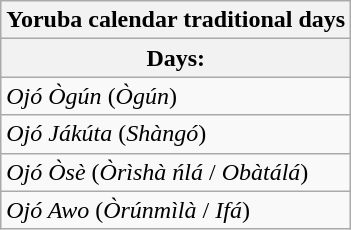<table class="wikitable">
<tr>
<th>Yoruba calendar traditional days</th>
</tr>
<tr>
<th>Days:</th>
</tr>
<tr>
<td><em>Ojó Ògún</em> (<em>Ògún</em>)</td>
</tr>
<tr>
<td><em>Ojó Jákúta</em> (<em>Shàngó</em>)</td>
</tr>
<tr>
<td><em>Ojó Òsè</em> (<em>Òrìshà ńlá</em> / <em>Obàtálá</em>)</td>
</tr>
<tr>
<td><em>Ojó Awo</em> (<em>Òrúnmìlà</em> / <em>Ifá</em>)</td>
</tr>
</table>
